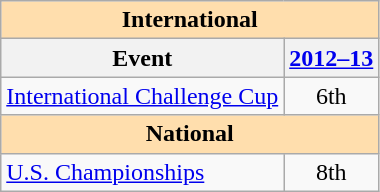<table class="wikitable" style="text-align:center">
<tr>
<th style="background-color: #ffdead; " colspan=2 align=center><strong>International</strong></th>
</tr>
<tr>
<th>Event</th>
<th><a href='#'>2012–13</a></th>
</tr>
<tr>
<td align=left><a href='#'>International Challenge Cup</a></td>
<td>6th</td>
</tr>
<tr>
<th style="background-color: #ffdead; " colspan=2 align=center><strong>National</strong></th>
</tr>
<tr>
<td align=left><a href='#'>U.S. Championships</a></td>
<td>8th</td>
</tr>
</table>
